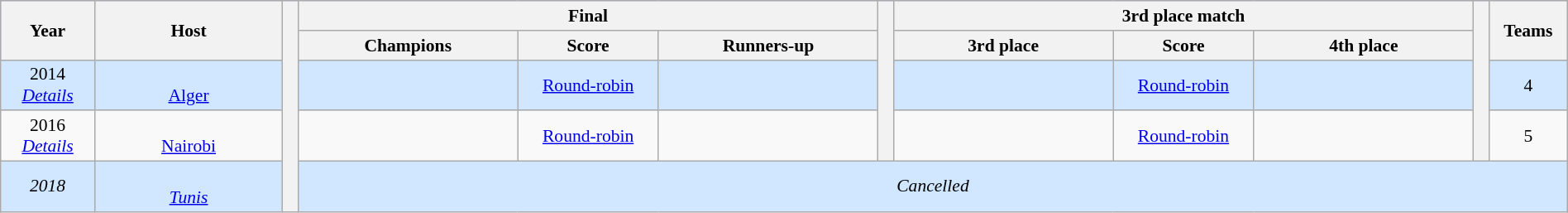<table class="wikitable" style="font-size:90%; width: 100%; text-align: center;">
<tr bgcolor=#C1D8FF>
<th rowspan=2 width=6%>Year</th>
<th rowspan=2 width=12%>Host</th>
<th width=1% rowspan=5 bgcolor=ffffff></th>
<th colspan=3>Final</th>
<th width=1% rowspan=4 bgcolor=ffffff></th>
<th colspan=3>3rd place match</th>
<th width=1% rowspan=4 bgcolor=#ffffff></th>
<th rowspan=2 width=5%>Teams</th>
</tr>
<tr bgcolor=#efefef>
<th width=14%>Champions</th>
<th width=9%>Score</th>
<th width=14%>Runners-up</th>
<th width=14%>3rd place</th>
<th width=9%>Score</th>
<th width=14%>4th place</th>
</tr>
<tr bgcolor=#D0E7FF>
<td>2014<br><em><a href='#'>Details</a></em></td>
<td><br><a href='#'>Alger</a></td>
<td><strong></strong></td>
<td><a href='#'>Round-robin</a></td>
<td></td>
<td></td>
<td><a href='#'>Round-robin</a></td>
<td></td>
<td>4</td>
</tr>
<tr>
<td>2016<br><em><a href='#'>Details</a></em></td>
<td><br><a href='#'>Nairobi</a></td>
<td><strong></strong></td>
<td><a href='#'>Round-robin</a></td>
<td></td>
<td></td>
<td><a href='#'>Round-robin</a></td>
<td></td>
<td>5</td>
</tr>
<tr bgcolor=#D0E7FF>
<td><em>2018</em></td>
<td><br><em><a href='#'>Tunis</a></em></td>
<td align=center colspan=9><em>Cancelled</em></td>
</tr>
</table>
